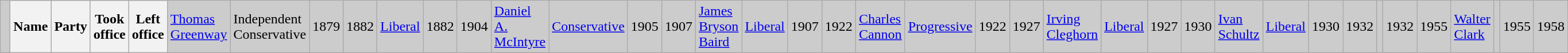<table class="wikitable">
<tr bgcolor="CCCCCC">
<td> </td>
<th width="25%"><strong>Name </strong></th>
<th width="30%"><strong>Party</strong></th>
<th width="20%"><strong>Took office</strong></th>
<th width="20%"><strong>Left office</strong><br></th>
<td rowspan=2"><a href='#'>Thomas Greenway</a><br></td>
<td>Independent Conservative</td>
<td>1879</td>
<td>1882<br></td>
<td><a href='#'>Liberal</a></td>
<td>1882</td>
<td>1904<br></td>
<td><a href='#'>Daniel A. McIntyre</a><br></td>
<td><a href='#'>Conservative</a></td>
<td>1905</td>
<td>1907<br></td>
<td><a href='#'>James Bryson Baird</a><br></td>
<td><a href='#'>Liberal</a></td>
<td>1907</td>
<td>1922<br></td>
<td><a href='#'>Charles Cannon</a><br></td>
<td><a href='#'>Progressive</a></td>
<td>1922</td>
<td>1927<br></td>
<td><a href='#'>Irving Cleghorn</a><br></td>
<td><a href='#'>Liberal</a></td>
<td>1927</td>
<td>1930<br></td>
<td rowspan=2"><a href='#'>Ivan Schultz</a><br></td>
<td><a href='#'>Liberal</a></td>
<td>1930</td>
<td>1932<br></td>
<td></td>
<td>1932</td>
<td>1955<br></td>
<td><a href='#'>Walter Clark</a><br></td>
<td></td>
<td>1955</td>
<td>1958</td>
</tr>
</table>
